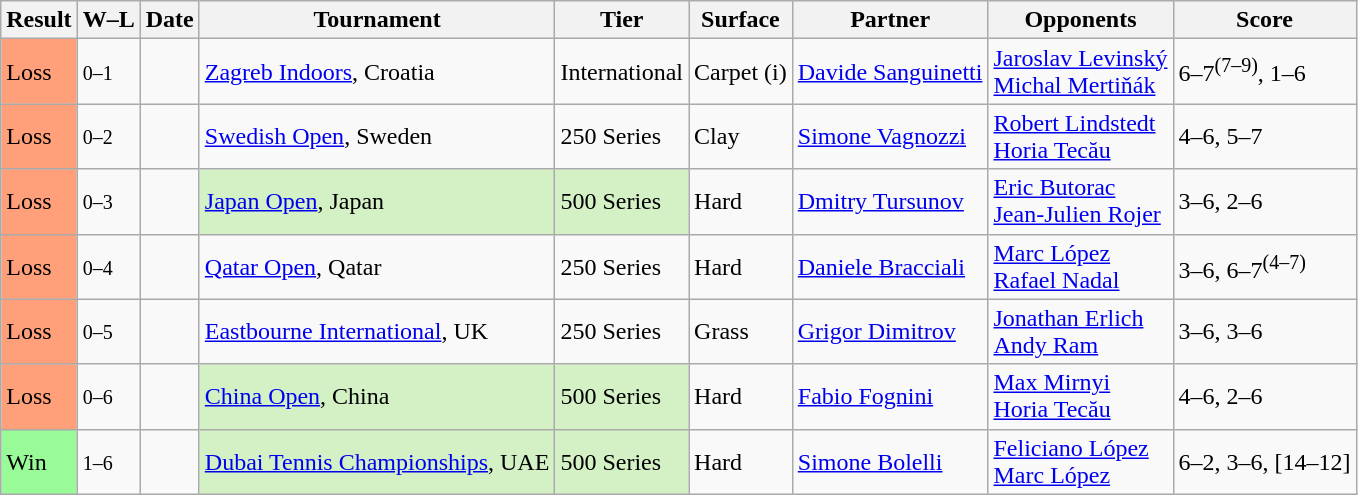<table class="sortable wikitable">
<tr>
<th>Result</th>
<th class="unsortable">W–L</th>
<th>Date</th>
<th>Tournament</th>
<th>Tier</th>
<th>Surface</th>
<th>Partner</th>
<th>Opponents</th>
<th class="unsortable">Score</th>
</tr>
<tr>
<td style="background:#ffa07a;">Loss</td>
<td><small>0–1</small></td>
<td><a href='#'></a></td>
<td><a href='#'>Zagreb Indoors</a>, Croatia</td>
<td>International</td>
<td>Carpet (i)</td>
<td> <a href='#'>Davide Sanguinetti</a></td>
<td> <a href='#'>Jaroslav Levinský</a><br> <a href='#'>Michal Mertiňák</a></td>
<td>6–7<sup>(7–9)</sup>, 1–6</td>
</tr>
<tr>
<td style="background:#ffa07a;">Loss</td>
<td><small>0–2</small></td>
<td><a href='#'></a></td>
<td><a href='#'>Swedish Open</a>, Sweden</td>
<td>250 Series</td>
<td>Clay</td>
<td> <a href='#'>Simone Vagnozzi</a></td>
<td> <a href='#'>Robert Lindstedt</a><br> <a href='#'>Horia Tecău</a></td>
<td>4–6, 5–7</td>
</tr>
<tr>
<td style="background:#ffa07a;">Loss</td>
<td><small>0–3</small></td>
<td><a href='#'></a></td>
<td style="background:#D4F1C5;"><a href='#'>Japan Open</a>, Japan</td>
<td style="background:#D4F1C5;">500 Series</td>
<td>Hard</td>
<td> <a href='#'>Dmitry Tursunov</a></td>
<td> <a href='#'>Eric Butorac</a><br> <a href='#'>Jean-Julien Rojer</a></td>
<td>3–6, 2–6</td>
</tr>
<tr>
<td style="background:#ffa07a;">Loss</td>
<td><small>0–4</small></td>
<td><a href='#'></a></td>
<td><a href='#'>Qatar Open</a>, Qatar</td>
<td>250 Series</td>
<td>Hard</td>
<td> <a href='#'>Daniele Bracciali</a></td>
<td> <a href='#'>Marc López</a><br> <a href='#'>Rafael Nadal</a></td>
<td>3–6, 6–7<sup>(4–7)</sup></td>
</tr>
<tr>
<td style="background:#ffa07a;">Loss</td>
<td><small>0–5</small></td>
<td><a href='#'></a></td>
<td><a href='#'>Eastbourne International</a>, UK</td>
<td>250 Series</td>
<td>Grass</td>
<td> <a href='#'>Grigor Dimitrov</a></td>
<td> <a href='#'>Jonathan Erlich</a><br> <a href='#'>Andy Ram</a></td>
<td>3–6, 3–6</td>
</tr>
<tr>
<td style="background:#ffa07a;">Loss</td>
<td><small>0–6</small></td>
<td><a href='#'></a></td>
<td style="background:#D4F1C5;"><a href='#'>China Open</a>, China</td>
<td style="background:#D4F1C5;">500 Series</td>
<td>Hard</td>
<td> <a href='#'>Fabio Fognini</a></td>
<td> <a href='#'>Max Mirnyi</a><br> <a href='#'>Horia Tecău</a></td>
<td>4–6, 2–6</td>
</tr>
<tr>
<td style="background:#98fb98;">Win</td>
<td><small>1–6</small></td>
<td><a href='#'></a></td>
<td style="background:#D4F1C5;"><a href='#'>Dubai Tennis Championships</a>, UAE</td>
<td style="background:#D4F1C5;">500 Series</td>
<td>Hard</td>
<td> <a href='#'>Simone Bolelli</a></td>
<td> <a href='#'>Feliciano López</a><br> <a href='#'>Marc López</a></td>
<td>6–2, 3–6, [14–12]</td>
</tr>
</table>
